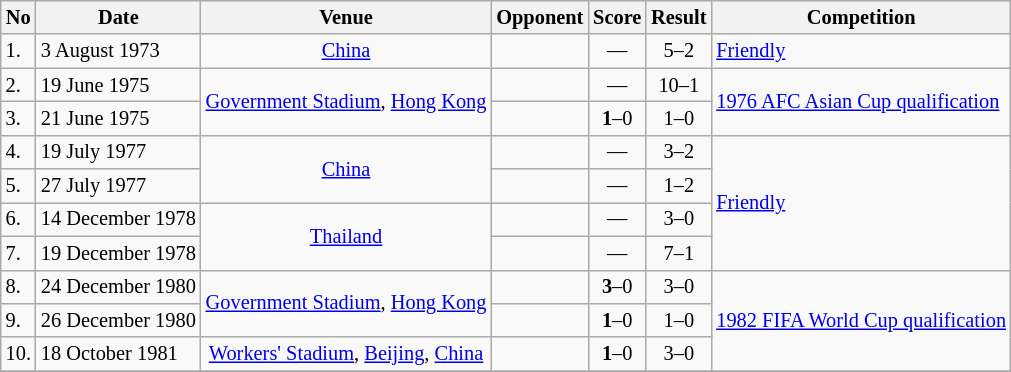<table class="wikitable" style="font-size:85%;">
<tr>
<th>No</th>
<th>Date</th>
<th>Venue</th>
<th>Opponent</th>
<th>Score</th>
<th>Result</th>
<th>Competition</th>
</tr>
<tr>
<td>1.</td>
<td>3 August 1973</td>
<td align=center><a href='#'>China</a></td>
<td></td>
<td align=center>—</td>
<td align=center>5–2</td>
<td><a href='#'>Friendly</a></td>
</tr>
<tr>
<td>2.</td>
<td>19 June 1975</td>
<td rowspan="2" align=center><a href='#'>Government Stadium</a>, <a href='#'>Hong Kong</a></td>
<td></td>
<td align=center>—</td>
<td align=center>10–1</td>
<td rowspan="2"><a href='#'>1976 AFC Asian Cup qualification</a></td>
</tr>
<tr>
<td>3.</td>
<td>21 June 1975</td>
<td></td>
<td align=center><strong>1</strong>–0</td>
<td align=center>1–0</td>
</tr>
<tr>
<td>4.</td>
<td>19 July 1977</td>
<td rowspan="2" align=center><a href='#'>China</a></td>
<td></td>
<td align=center>—</td>
<td align=center>3–2</td>
<td rowspan="4"><a href='#'>Friendly</a></td>
</tr>
<tr>
<td>5.</td>
<td>27 July 1977</td>
<td></td>
<td align=center>—</td>
<td align=center>1–2</td>
</tr>
<tr>
<td>6.</td>
<td>14 December 1978</td>
<td rowspan="2" align=center><a href='#'>Thailand</a></td>
<td></td>
<td align=center>—</td>
<td align=center>3–0</td>
</tr>
<tr>
<td>7.</td>
<td>19 December 1978</td>
<td></td>
<td align=center>—</td>
<td align=center>7–1</td>
</tr>
<tr>
<td>8.</td>
<td>24 December 1980</td>
<td rowspan="2" align=center><a href='#'>Government Stadium</a>, <a href='#'>Hong Kong</a></td>
<td></td>
<td align=center><strong>3</strong>–0</td>
<td align=center>3–0</td>
<td rowspan="3"><a href='#'>1982 FIFA World Cup qualification</a></td>
</tr>
<tr>
<td>9.</td>
<td>26 December 1980</td>
<td></td>
<td align=center><strong>1</strong>–0</td>
<td align=center>1–0</td>
</tr>
<tr>
<td>10.</td>
<td>18 October 1981</td>
<td align=center><a href='#'>Workers' Stadium</a>, <a href='#'>Beijing</a>, <a href='#'>China</a></td>
<td></td>
<td align=center><strong>1</strong>–0</td>
<td align=center>3–0</td>
</tr>
<tr>
</tr>
</table>
